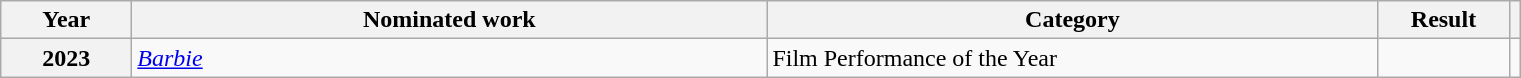<table class=wikitable>
<tr>
<th scope="col" style="width:5em;">Year</th>
<th scope="col" style="width:26em;">Nominated work</th>
<th scope="col" style="width:25em;">Category</th>
<th scope="col" style="width:5em;">Result</th>
<th scope="col"></th>
</tr>
<tr>
<th scope="row">2023</th>
<td><em><a href='#'>Barbie</a></em></td>
<td>Film Performance of the Year</td>
<td></td>
<td style="text-align:center;"></td>
</tr>
</table>
